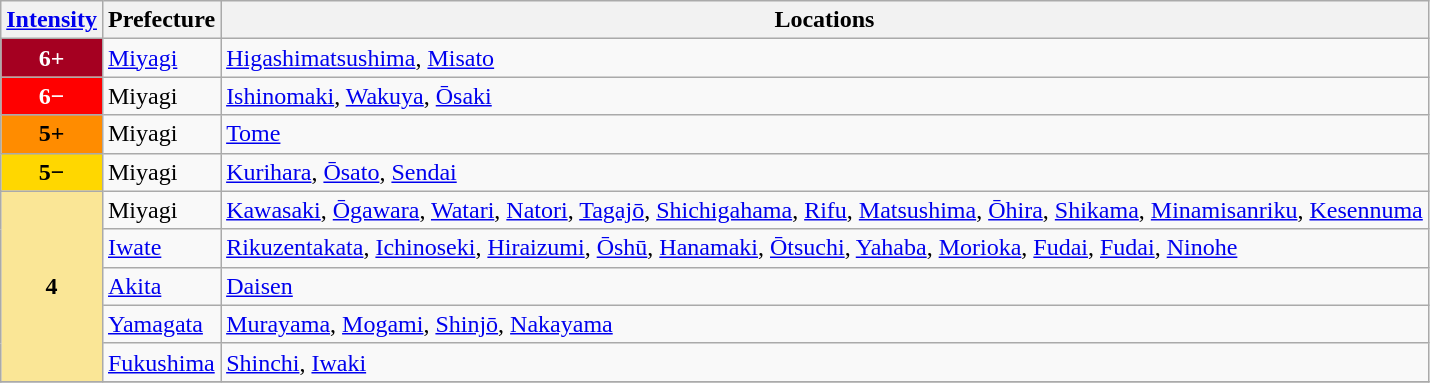<table class="wikitable">
<tr>
<th><a href='#'>Intensity</a></th>
<th>Prefecture</th>
<th>Locations</th>
</tr>
<tr>
<th style="background:#a50021; color:white;">6+</th>
<td><a href='#'>Miyagi</a></td>
<td><a href='#'>Higashimatsushima</a>, <a href='#'>Misato</a></td>
</tr>
<tr>
<th style="background:#f00; color:white;">6−</th>
<td>Miyagi</td>
<td><a href='#'>Ishinomaki</a>, <a href='#'>Wakuya</a>,  <a href='#'>Ōsaki</a></td>
</tr>
<tr>
<th style="background:#ff8c00">5+</th>
<td>Miyagi</td>
<td><a href='#'>Tome</a></td>
</tr>
<tr>
<th style="background:#ffd700">5−</th>
<td>Miyagi</td>
<td><a href='#'>Kurihara</a>, <a href='#'>Ōsato</a>, <a href='#'>Sendai</a></td>
</tr>
<tr>
<th rowspan="5" style="background:#fae696">4</th>
<td>Miyagi</td>
<td><a href='#'>Kawasaki</a>, <a href='#'>Ōgawara</a>, <a href='#'>Watari</a>, <a href='#'>Natori</a>, <a href='#'>Tagajō</a>, <a href='#'>Shichigahama</a>, <a href='#'>Rifu</a>, <a href='#'>Matsushima</a>, <a href='#'>Ōhira</a>, <a href='#'>Shikama</a>, <a href='#'>Minamisanriku</a>, <a href='#'>Kesennuma</a></td>
</tr>
<tr>
<td><a href='#'>Iwate</a></td>
<td><a href='#'>Rikuzentakata</a>, <a href='#'>Ichinoseki</a>, <a href='#'>Hiraizumi</a>, <a href='#'>Ōshū</a>, <a href='#'>Hanamaki</a>, <a href='#'>Ōtsuchi</a>, <a href='#'>Yahaba</a>, <a href='#'>Morioka</a>, <a href='#'>Fudai</a>, <a href='#'>Fudai</a>, <a href='#'>Ninohe</a></td>
</tr>
<tr>
<td><a href='#'>Akita</a></td>
<td><a href='#'>Daisen</a></td>
</tr>
<tr>
<td><a href='#'>Yamagata</a></td>
<td><a href='#'>Murayama</a>, <a href='#'>Mogami</a>, <a href='#'>Shinjō</a>, <a href='#'>Nakayama</a></td>
</tr>
<tr>
<td><a href='#'>Fukushima</a></td>
<td><a href='#'>Shinchi</a>, <a href='#'>Iwaki</a></td>
</tr>
<tr>
</tr>
</table>
